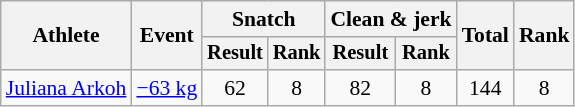<table class="wikitable" style="font-size:90%">
<tr>
<th rowspan="2">Athlete</th>
<th rowspan="2">Event</th>
<th colspan="2">Snatch</th>
<th colspan="2">Clean & jerk</th>
<th rowspan="2">Total</th>
<th rowspan="2">Rank</th>
</tr>
<tr style="font-size:95%">
<th>Result</th>
<th>Rank</th>
<th>Result</th>
<th>Rank</th>
</tr>
<tr align=center>
<td align=left><a href='#'>Juliana Arkoh</a></td>
<td align=left><a href='#'>−63 kg</a></td>
<td>62</td>
<td>8</td>
<td>82</td>
<td>8</td>
<td>144</td>
<td>8</td>
</tr>
</table>
